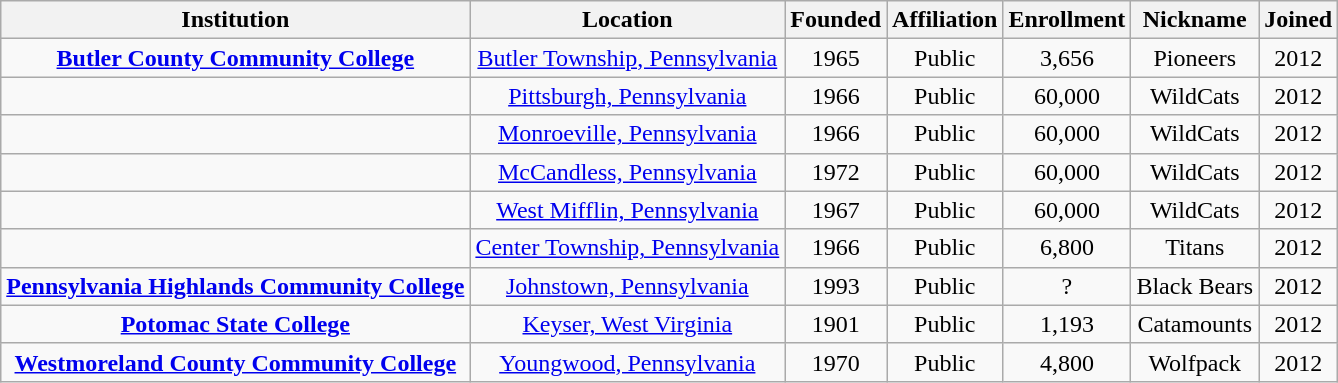<table class="wikitable sortable" style="text-align:center;">
<tr>
<th>Institution</th>
<th>Location</th>
<th>Founded</th>
<th>Affiliation</th>
<th>Enrollment</th>
<th>Nickname</th>
<th>Joined</th>
</tr>
<tr>
<td><strong><a href='#'>Butler County Community College</a></strong></td>
<td><a href='#'>Butler Township, Pennsylvania</a></td>
<td>1965</td>
<td>Public</td>
<td>3,656</td>
<td>Pioneers</td>
<td>2012</td>
</tr>
<tr>
<td></td>
<td><a href='#'>Pittsburgh, Pennsylvania</a></td>
<td>1966</td>
<td>Public</td>
<td>60,000</td>
<td>WildCats</td>
<td>2012</td>
</tr>
<tr>
<td></td>
<td><a href='#'>Monroeville, Pennsylvania</a></td>
<td>1966</td>
<td>Public</td>
<td>60,000</td>
<td>WildCats</td>
<td>2012</td>
</tr>
<tr>
<td></td>
<td><a href='#'>McCandless, Pennsylvania</a></td>
<td>1972</td>
<td>Public</td>
<td>60,000</td>
<td>WildCats</td>
<td>2012</td>
</tr>
<tr>
<td></td>
<td><a href='#'>West Mifflin, Pennsylvania</a></td>
<td>1967</td>
<td>Public</td>
<td>60,000</td>
<td>WildCats</td>
<td>2012</td>
</tr>
<tr>
<td></td>
<td><a href='#'>Center Township, Pennsylvania</a></td>
<td>1966</td>
<td>Public</td>
<td>6,800</td>
<td>Titans</td>
<td>2012</td>
</tr>
<tr>
<td><strong><a href='#'>Pennsylvania Highlands Community College</a></strong><br></td>
<td><a href='#'>Johnstown, Pennsylvania</a></td>
<td>1993</td>
<td>Public</td>
<td>?</td>
<td>Black Bears</td>
<td>2012</td>
</tr>
<tr>
<td><strong><a href='#'>Potomac State College</a></strong></td>
<td><a href='#'>Keyser, West Virginia</a></td>
<td>1901</td>
<td>Public</td>
<td>1,193</td>
<td>Catamounts</td>
<td>2012</td>
</tr>
<tr>
<td><strong><a href='#'>Westmoreland County Community College</a></strong></td>
<td><a href='#'>Youngwood, Pennsylvania</a></td>
<td>1970</td>
<td>Public</td>
<td>4,800</td>
<td>Wolfpack</td>
<td>2012</td>
</tr>
</table>
